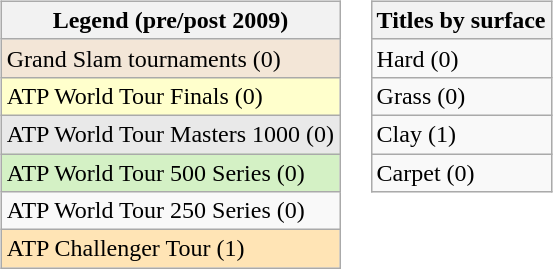<table>
<tr valign=top>
<td><br><table class=wikitable>
<tr>
<th>Legend (pre/post 2009)</th>
</tr>
<tr bgcolor=f3e6d7>
<td>Grand Slam tournaments (0)</td>
</tr>
<tr bgcolor=ffffcc>
<td>ATP World Tour Finals (0)</td>
</tr>
<tr bgcolor=e9e9e9>
<td>ATP World Tour Masters 1000 (0)</td>
</tr>
<tr bgcolor=d4f1c5>
<td>ATP World Tour 500 Series (0)</td>
</tr>
<tr>
<td>ATP World Tour 250 Series (0)</td>
</tr>
<tr bgcolor=moccasin>
<td>ATP Challenger Tour (1)</td>
</tr>
</table>
</td>
<td><br><table class=wikitable>
<tr>
<th>Titles by surface</th>
</tr>
<tr>
<td>Hard (0)</td>
</tr>
<tr>
<td>Grass (0)</td>
</tr>
<tr>
<td>Clay (1)</td>
</tr>
<tr>
<td>Carpet (0)</td>
</tr>
</table>
</td>
</tr>
</table>
